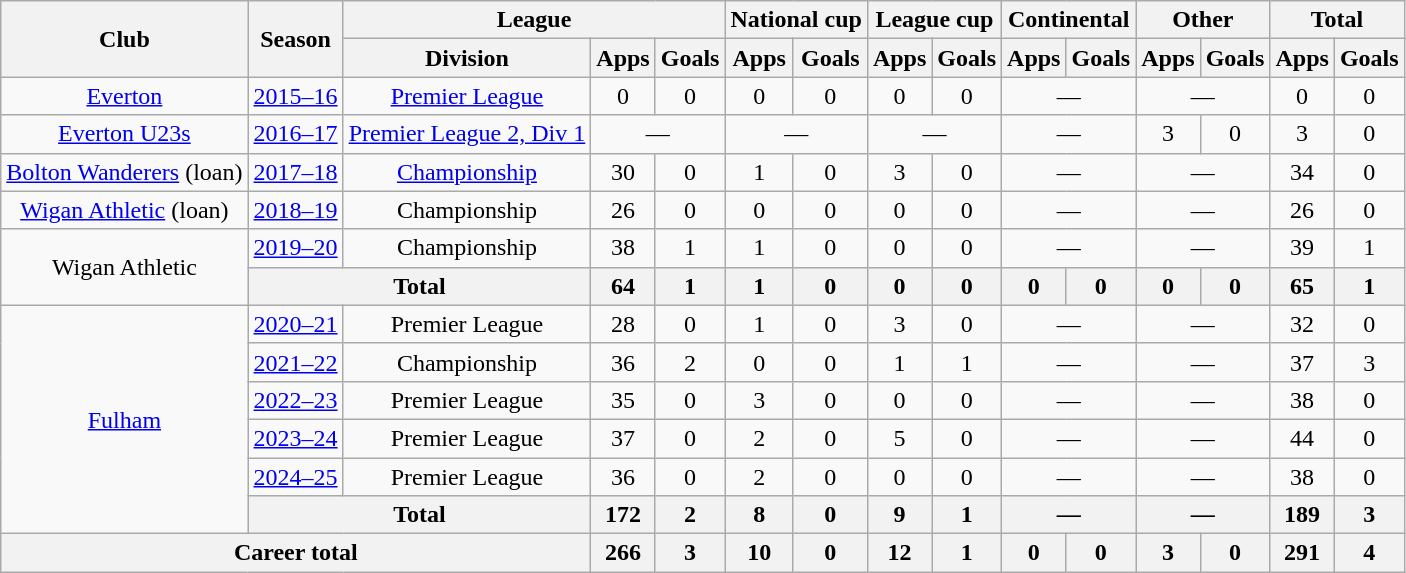<table class="wikitable" style="text-align:center">
<tr>
<th rowspan="2">Club</th>
<th rowspan="2">Season</th>
<th colspan="3">League</th>
<th colspan="2">National cup</th>
<th colspan="2">League cup</th>
<th colspan="2">Continental</th>
<th colspan="2">Other</th>
<th colspan="2">Total</th>
</tr>
<tr>
<th>Division</th>
<th>Apps</th>
<th>Goals</th>
<th>Apps</th>
<th>Goals</th>
<th>Apps</th>
<th>Goals</th>
<th>Apps</th>
<th>Goals</th>
<th>Apps</th>
<th>Goals</th>
<th>Apps</th>
<th>Goals</th>
</tr>
<tr>
<td><a href='#'>Everton</a></td>
<td><a href='#'>2015–16</a></td>
<td><a href='#'>Premier League</a></td>
<td>0</td>
<td>0</td>
<td>0</td>
<td>0</td>
<td>0</td>
<td>0</td>
<td colspan="2">—</td>
<td colspan="2">—</td>
<td>0</td>
<td>0</td>
</tr>
<tr>
<td><a href='#'>Everton U23s</a></td>
<td><a href='#'>2016–17</a></td>
<td><a href='#'>Premier League 2, Div 1</a></td>
<td colspan="2">—</td>
<td colspan="2">—</td>
<td colspan="2">—</td>
<td colspan="2">—</td>
<td>3</td>
<td>0</td>
<td>3</td>
<td>0</td>
</tr>
<tr>
<td><a href='#'>Bolton Wanderers</a> (loan)</td>
<td><a href='#'>2017–18</a></td>
<td><a href='#'>Championship</a></td>
<td>30</td>
<td>0</td>
<td>1</td>
<td>0</td>
<td>3</td>
<td>0</td>
<td colspan="2">—</td>
<td colspan="2">—</td>
<td>34</td>
<td>0</td>
</tr>
<tr>
<td><a href='#'>Wigan Athletic</a> (loan)</td>
<td><a href='#'>2018–19</a></td>
<td>Championship</td>
<td>26</td>
<td>0</td>
<td>0</td>
<td>0</td>
<td>0</td>
<td>0</td>
<td colspan="2">—</td>
<td colspan="2">—</td>
<td>26</td>
<td>0</td>
</tr>
<tr>
<td rowspan="2">Wigan Athletic</td>
<td><a href='#'>2019–20</a></td>
<td>Championship</td>
<td>38</td>
<td>1</td>
<td>1</td>
<td>0</td>
<td>0</td>
<td>0</td>
<td colspan="2">—</td>
<td colspan="2">—</td>
<td>39</td>
<td>1</td>
</tr>
<tr>
<th colspan="2">Total</th>
<th>64</th>
<th>1</th>
<th>1</th>
<th>0</th>
<th>0</th>
<th>0</th>
<th>0</th>
<th>0</th>
<th>0</th>
<th>0</th>
<th>65</th>
<th>1</th>
</tr>
<tr>
<td rowspan="6"><a href='#'>Fulham</a></td>
<td><a href='#'>2020–21</a></td>
<td>Premier League</td>
<td>28</td>
<td>0</td>
<td>1</td>
<td>0</td>
<td>3</td>
<td>0</td>
<td colspan="2">—</td>
<td colspan="2">—</td>
<td>32</td>
<td>0</td>
</tr>
<tr>
<td><a href='#'>2021–22</a></td>
<td>Championship</td>
<td>36</td>
<td>2</td>
<td>0</td>
<td>0</td>
<td>1</td>
<td>1</td>
<td colspan="2">—</td>
<td colspan="2">—</td>
<td>37</td>
<td>3</td>
</tr>
<tr>
<td><a href='#'>2022–23</a></td>
<td>Premier League</td>
<td>35</td>
<td>0</td>
<td>3</td>
<td>0</td>
<td>0</td>
<td>0</td>
<td colspan="2">—</td>
<td colspan="2">—</td>
<td>38</td>
<td>0</td>
</tr>
<tr>
<td><a href='#'>2023–24</a></td>
<td>Premier League</td>
<td>37</td>
<td>0</td>
<td>2</td>
<td>0</td>
<td>5</td>
<td>0</td>
<td colspan="2">—</td>
<td colspan="2">—</td>
<td>44</td>
<td>0</td>
</tr>
<tr>
<td><a href='#'>2024–25</a></td>
<td>Premier League</td>
<td>36</td>
<td>0</td>
<td>2</td>
<td>0</td>
<td>0</td>
<td>0</td>
<td colspan="2">—</td>
<td colspan="2">—</td>
<td>38</td>
<td>0</td>
</tr>
<tr>
<th colspan="2">Total</th>
<th>172</th>
<th>2</th>
<th>8</th>
<th>0</th>
<th>9</th>
<th>1</th>
<th colspan="2">—</th>
<th colspan="2">—</th>
<th>189</th>
<th>3</th>
</tr>
<tr>
<th colspan="3">Career total</th>
<th>266</th>
<th>3</th>
<th>10</th>
<th>0</th>
<th>12</th>
<th>1</th>
<th>0</th>
<th>0</th>
<th>3</th>
<th>0</th>
<th>291</th>
<th>4</th>
</tr>
</table>
